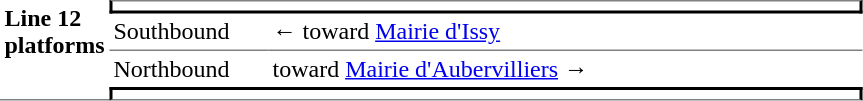<table border=0 cellspacing=0 cellpadding=3>
<tr>
<td style="border-bottom:solid 1px gray;" width=50 rowspan=10 valign=top><strong>Line 12 platforms</strong></td>
<td style="border-top:solid 1px gray;border-right:solid 2px black;border-left:solid 2px black;border-bottom:solid 2px black;text-align:center;" colspan=2></td>
</tr>
<tr>
<td style="border-bottom:solid 1px gray;" width=100>Southbound</td>
<td style="border-bottom:solid 1px gray;" width=390>←   toward <a href='#'>Mairie d'Issy</a> </td>
</tr>
<tr>
<td>Northbound</td>
<td>   toward <a href='#'>Mairie d'Aubervilliers</a>  →</td>
</tr>
<tr>
<td style="border-top:solid 2px black;border-right:solid 2px black;border-left:solid 2px black;border-bottom:solid 1px gray;text-align:center;" colspan=2></td>
</tr>
</table>
